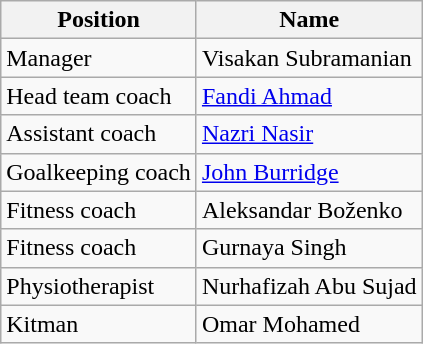<table class="wikitable">
<tr>
<th>Position</th>
<th>Name</th>
</tr>
<tr>
<td>Manager</td>
<td> Visakan Subramanian</td>
</tr>
<tr>
<td>Head team coach</td>
<td> <a href='#'>Fandi Ahmad</a></td>
</tr>
<tr>
<td>Assistant coach</td>
<td> <a href='#'>Nazri Nasir</a></td>
</tr>
<tr>
<td>Goalkeeping coach</td>
<td> <a href='#'>John Burridge</a></td>
</tr>
<tr>
<td>Fitness coach</td>
<td> Aleksandar Boženko</td>
</tr>
<tr>
<td>Fitness coach</td>
<td> Gurnaya Singh</td>
</tr>
<tr>
<td>Physiotherapist</td>
<td> Nurhafizah Abu Sujad</td>
</tr>
<tr>
<td>Kitman</td>
<td> Omar Mohamed</td>
</tr>
</table>
